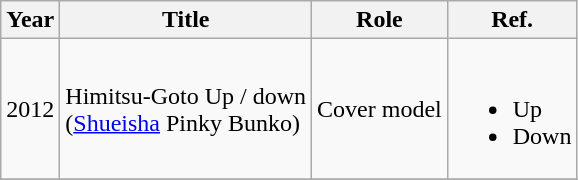<table class="wikitable">
<tr>
<th>Year</th>
<th>Title</th>
<th>Role</th>
<th>Ref.</th>
</tr>
<tr>
<td>2012</td>
<td>Himitsu-Goto Up / down<br>(<a href='#'>Shueisha</a> Pinky Bunko)</td>
<td>Cover model</td>
<td><br><ul><li>Up</li><li>Down</li></ul></td>
</tr>
<tr>
</tr>
</table>
